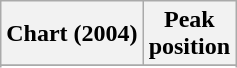<table class="wikitable sortable plainrowheaders" style="text-align:center">
<tr>
<th scope="col">Chart (2004)</th>
<th scope="col">Peak<br> position</th>
</tr>
<tr>
</tr>
<tr>
</tr>
</table>
